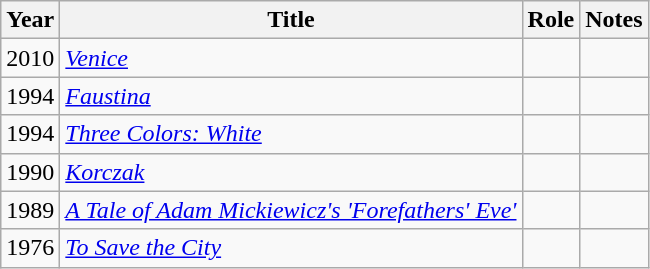<table class="wikitable sortable">
<tr>
<th>Year</th>
<th>Title</th>
<th>Role</th>
<th class="unsortable">Notes</th>
</tr>
<tr>
<td>2010</td>
<td><em><a href='#'>Venice</a></em></td>
<td></td>
<td></td>
</tr>
<tr>
<td>1994</td>
<td><em><a href='#'>Faustina</a></em></td>
<td></td>
<td></td>
</tr>
<tr>
<td>1994</td>
<td><em><a href='#'>Three Colors: White</a></em></td>
<td></td>
<td></td>
</tr>
<tr>
<td>1990</td>
<td><em><a href='#'>Korczak</a></em></td>
<td></td>
<td></td>
</tr>
<tr>
<td>1989</td>
<td><em><a href='#'>A Tale of Adam Mickiewicz's 'Forefathers' Eve'</a></em></td>
<td></td>
<td></td>
</tr>
<tr>
<td>1976</td>
<td><em><a href='#'>To Save the City</a></em></td>
<td></td>
<td></td>
</tr>
</table>
